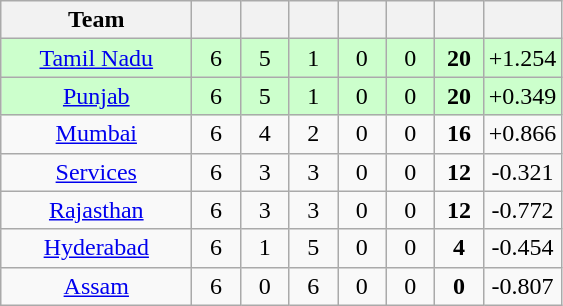<table class="wikitable" style="text-align:center">
<tr>
<th style="width:120px">Team</th>
<th style="width:25px"></th>
<th style="width:25px"></th>
<th style="width:25px"></th>
<th style="width:25px"></th>
<th style="width:25px"></th>
<th style="width:25px"></th>
<th style="width:40px;"></th>
</tr>
<tr style="background:#cfc;">
<td><a href='#'>Tamil Nadu</a></td>
<td>6</td>
<td>5</td>
<td>1</td>
<td>0</td>
<td>0</td>
<td><strong>20</strong></td>
<td>+1.254</td>
</tr>
<tr style="background:#cfc;">
<td><a href='#'>Punjab</a></td>
<td>6</td>
<td>5</td>
<td>1</td>
<td>0</td>
<td>0</td>
<td><strong>20</strong></td>
<td>+0.349</td>
</tr>
<tr>
<td><a href='#'>Mumbai</a></td>
<td>6</td>
<td>4</td>
<td>2</td>
<td>0</td>
<td>0</td>
<td><strong>16</strong></td>
<td>+0.866</td>
</tr>
<tr>
<td><a href='#'>Services</a></td>
<td>6</td>
<td>3</td>
<td>3</td>
<td>0</td>
<td>0</td>
<td><strong>12</strong></td>
<td>-0.321</td>
</tr>
<tr>
<td><a href='#'>Rajasthan</a></td>
<td>6</td>
<td>3</td>
<td>3</td>
<td>0</td>
<td>0</td>
<td><strong>12</strong></td>
<td>-0.772</td>
</tr>
<tr>
<td><a href='#'>Hyderabad</a></td>
<td>6</td>
<td>1</td>
<td>5</td>
<td>0</td>
<td>0</td>
<td><strong>4</strong></td>
<td>-0.454</td>
</tr>
<tr>
<td><a href='#'>Assam</a></td>
<td>6</td>
<td>0</td>
<td>6</td>
<td>0</td>
<td>0</td>
<td><strong>0</strong></td>
<td>-0.807</td>
</tr>
</table>
